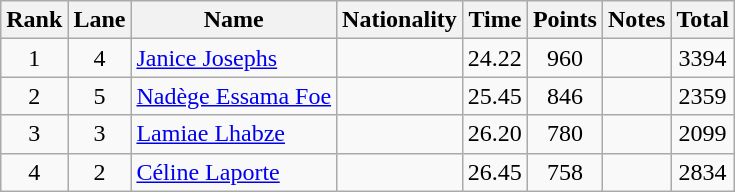<table class="wikitable sortable" style="text-align:center">
<tr>
<th>Rank</th>
<th>Lane</th>
<th>Name</th>
<th>Nationality</th>
<th>Time</th>
<th>Points</th>
<th>Notes</th>
<th>Total</th>
</tr>
<tr>
<td>1</td>
<td>4</td>
<td align="left"><a href='#'>Janice Josephs</a></td>
<td align=left></td>
<td>24.22</td>
<td>960</td>
<td></td>
<td>3394</td>
</tr>
<tr>
<td>2</td>
<td>5</td>
<td align="left"><a href='#'>Nadège Essama Foe</a></td>
<td align=left></td>
<td>25.45</td>
<td>846</td>
<td></td>
<td>2359</td>
</tr>
<tr>
<td>3</td>
<td>3</td>
<td align="left"><a href='#'>Lamiae Lhabze</a></td>
<td align=left></td>
<td>26.20</td>
<td>780</td>
<td></td>
<td>2099</td>
</tr>
<tr>
<td>4</td>
<td>2</td>
<td align="left"><a href='#'>Céline Laporte</a></td>
<td align=left></td>
<td>26.45</td>
<td>758</td>
<td></td>
<td>2834</td>
</tr>
</table>
